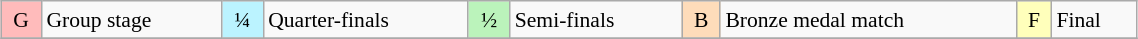<table class="wikitable" style="margin:0.5em auto; font-size:90%; line-height:1.25em;" width=60%;>
<tr>
<td bgcolor="#FFBBBB" align=center>G</td>
<td>Group stage</td>
<td bgcolor="#BBF3FF" align=center>¼</td>
<td>Quarter-finals</td>
<td bgcolor="#BBF3BB" align=center>½</td>
<td>Semi-finals</td>
<td bgcolor="#FEDCBA" align=center>B</td>
<td>Bronze medal match</td>
<td bgcolor="#FFFFBB" align=center>F</td>
<td>Final</td>
</tr>
<tr>
</tr>
</table>
